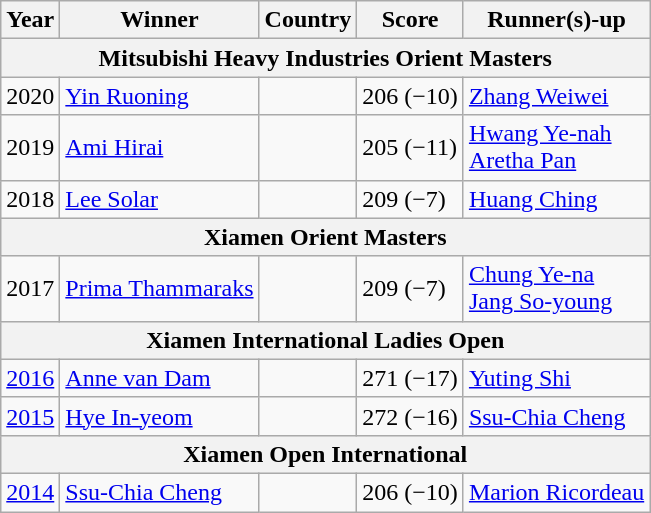<table class=wikitable>
<tr>
<th>Year</th>
<th>Winner</th>
<th>Country</th>
<th>Score</th>
<th>Runner(s)-up</th>
</tr>
<tr>
<th colspan=5>Mitsubishi Heavy Industries Orient Masters</th>
</tr>
<tr>
<td>2020</td>
<td><a href='#'>Yin Ruoning</a></td>
<td></td>
<td>206 (−10)</td>
<td><a href='#'>Zhang Weiwei</a></td>
</tr>
<tr>
<td>2019</td>
<td><a href='#'>Ami Hirai</a></td>
<td></td>
<td>205 (−11)</td>
<td><a href='#'>Hwang Ye-nah</a><br><a href='#'>Aretha Pan</a></td>
</tr>
<tr>
<td>2018</td>
<td><a href='#'>Lee Solar</a></td>
<td></td>
<td>209 (−7)</td>
<td><a href='#'>Huang Ching</a></td>
</tr>
<tr>
<th colspan=5>Xiamen Orient Masters</th>
</tr>
<tr>
<td>2017</td>
<td><a href='#'>Prima Thammaraks</a></td>
<td></td>
<td>209 (−7)</td>
<td><a href='#'>Chung Ye-na</a><br><a href='#'>Jang So-young</a></td>
</tr>
<tr>
<th colspan=5>Xiamen International Ladies Open</th>
</tr>
<tr>
<td><a href='#'>2016</a></td>
<td><a href='#'>Anne van Dam</a></td>
<td></td>
<td>271 (−17)</td>
<td><a href='#'>Yuting Shi</a></td>
</tr>
<tr>
<td><a href='#'>2015</a></td>
<td><a href='#'>Hye In-yeom</a></td>
<td></td>
<td>272 (−16)</td>
<td><a href='#'>Ssu-Chia Cheng</a></td>
</tr>
<tr>
<th colspan=5>Xiamen Open International</th>
</tr>
<tr>
<td><a href='#'>2014</a></td>
<td><a href='#'>Ssu-Chia Cheng</a></td>
<td></td>
<td>206 (−10)</td>
<td><a href='#'>Marion Ricordeau</a></td>
</tr>
</table>
